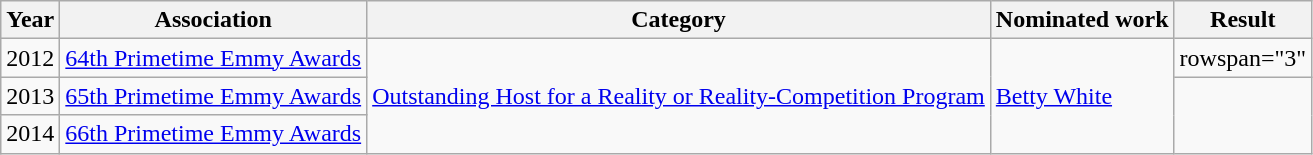<table class="wikitable" border="1">
<tr>
<th>Year</th>
<th>Association</th>
<th>Category</th>
<th>Nominated work</th>
<th>Result</th>
</tr>
<tr>
<td>2012</td>
<td><a href='#'>64th Primetime Emmy Awards</a></td>
<td rowspan="3"><a href='#'>Outstanding Host for a Reality or Reality-Competition Program</a></td>
<td rowspan="3"><a href='#'>Betty White</a></td>
<td>rowspan="3" </td>
</tr>
<tr>
<td>2013</td>
<td><a href='#'>65th Primetime Emmy Awards</a></td>
</tr>
<tr>
<td>2014</td>
<td><a href='#'>66th Primetime Emmy Awards</a></td>
</tr>
</table>
